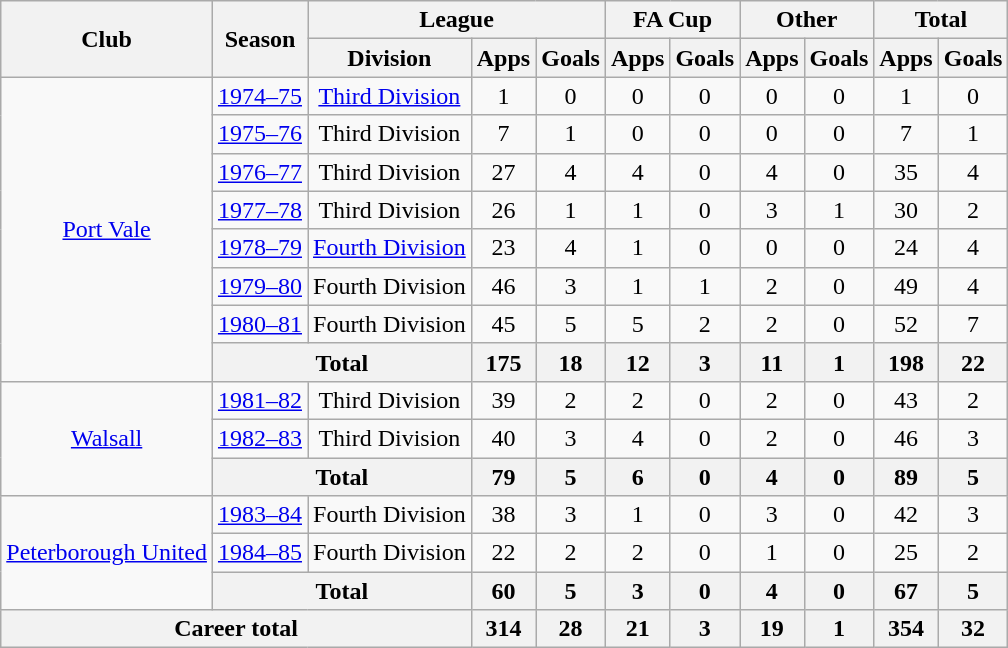<table class="wikitable" style="text-align: center;">
<tr>
<th rowspan="2">Club</th>
<th rowspan="2">Season</th>
<th colspan="3">League</th>
<th colspan="2">FA Cup</th>
<th colspan="2">Other</th>
<th colspan="2">Total</th>
</tr>
<tr>
<th>Division</th>
<th>Apps</th>
<th>Goals</th>
<th>Apps</th>
<th>Goals</th>
<th>Apps</th>
<th>Goals</th>
<th>Apps</th>
<th>Goals</th>
</tr>
<tr>
<td rowspan="8"><a href='#'>Port Vale</a></td>
<td><a href='#'>1974–75</a></td>
<td><a href='#'>Third Division</a></td>
<td>1</td>
<td>0</td>
<td>0</td>
<td>0</td>
<td>0</td>
<td>0</td>
<td>1</td>
<td>0</td>
</tr>
<tr>
<td><a href='#'>1975–76</a></td>
<td>Third Division</td>
<td>7</td>
<td>1</td>
<td>0</td>
<td>0</td>
<td>0</td>
<td>0</td>
<td>7</td>
<td>1</td>
</tr>
<tr>
<td><a href='#'>1976–77</a></td>
<td>Third Division</td>
<td>27</td>
<td>4</td>
<td>4</td>
<td>0</td>
<td>4</td>
<td>0</td>
<td>35</td>
<td>4</td>
</tr>
<tr>
<td><a href='#'>1977–78</a></td>
<td>Third Division</td>
<td>26</td>
<td>1</td>
<td>1</td>
<td>0</td>
<td>3</td>
<td>1</td>
<td>30</td>
<td>2</td>
</tr>
<tr>
<td><a href='#'>1978–79</a></td>
<td><a href='#'>Fourth Division</a></td>
<td>23</td>
<td>4</td>
<td>1</td>
<td>0</td>
<td>0</td>
<td>0</td>
<td>24</td>
<td>4</td>
</tr>
<tr>
<td><a href='#'>1979–80</a></td>
<td>Fourth Division</td>
<td>46</td>
<td>3</td>
<td>1</td>
<td>1</td>
<td>2</td>
<td>0</td>
<td>49</td>
<td>4</td>
</tr>
<tr>
<td><a href='#'>1980–81</a></td>
<td>Fourth Division</td>
<td>45</td>
<td>5</td>
<td>5</td>
<td>2</td>
<td>2</td>
<td>0</td>
<td>52</td>
<td>7</td>
</tr>
<tr>
<th colspan="2">Total</th>
<th>175</th>
<th>18</th>
<th>12</th>
<th>3</th>
<th>11</th>
<th>1</th>
<th>198</th>
<th>22</th>
</tr>
<tr>
<td rowspan="3"><a href='#'>Walsall</a></td>
<td><a href='#'>1981–82</a></td>
<td>Third Division</td>
<td>39</td>
<td>2</td>
<td>2</td>
<td>0</td>
<td>2</td>
<td>0</td>
<td>43</td>
<td>2</td>
</tr>
<tr>
<td><a href='#'>1982–83</a></td>
<td>Third Division</td>
<td>40</td>
<td>3</td>
<td>4</td>
<td>0</td>
<td>2</td>
<td>0</td>
<td>46</td>
<td>3</td>
</tr>
<tr>
<th colspan="2">Total</th>
<th>79</th>
<th>5</th>
<th>6</th>
<th>0</th>
<th>4</th>
<th>0</th>
<th>89</th>
<th>5</th>
</tr>
<tr>
<td rowspan="3"><a href='#'>Peterborough United</a></td>
<td><a href='#'>1983–84</a></td>
<td>Fourth Division</td>
<td>38</td>
<td>3</td>
<td>1</td>
<td>0</td>
<td>3</td>
<td>0</td>
<td>42</td>
<td>3</td>
</tr>
<tr>
<td><a href='#'>1984–85</a></td>
<td>Fourth Division</td>
<td>22</td>
<td>2</td>
<td>2</td>
<td>0</td>
<td>1</td>
<td>0</td>
<td>25</td>
<td>2</td>
</tr>
<tr>
<th colspan="2">Total</th>
<th>60</th>
<th>5</th>
<th>3</th>
<th>0</th>
<th>4</th>
<th>0</th>
<th>67</th>
<th>5</th>
</tr>
<tr>
<th colspan="3">Career total</th>
<th>314</th>
<th>28</th>
<th>21</th>
<th>3</th>
<th>19</th>
<th>1</th>
<th>354</th>
<th>32</th>
</tr>
</table>
